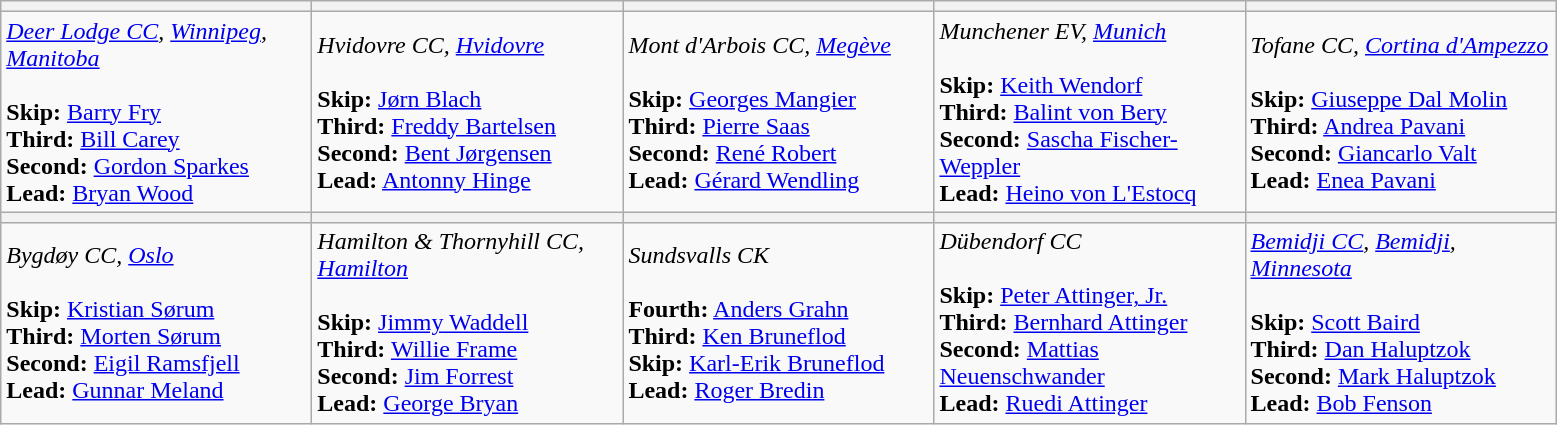<table class="wikitable">
<tr>
<th bgcolor="#efefef" width="200"></th>
<th bgcolor="#efefef" width="200"></th>
<th bgcolor="#efefef" width="200"></th>
<th bgcolor="#efefef" width="200"></th>
<th bgcolor="#efefef" width="200"></th>
</tr>
<tr>
<td><em><a href='#'>Deer Lodge CC</a>, <a href='#'>Winnipeg</a>, <a href='#'>Manitoba</a></em><br><br><strong>Skip:</strong> <a href='#'>Barry Fry</a><br>
<strong>Third:</strong> <a href='#'>Bill Carey</a><br>
<strong>Second:</strong> <a href='#'>Gordon Sparkes</a><br>
<strong>Lead:</strong> <a href='#'>Bryan Wood</a></td>
<td><em>Hvidovre CC, <a href='#'>Hvidovre</a></em><br><br><strong>Skip:</strong> <a href='#'>Jørn Blach</a><br>
<strong>Third:</strong> <a href='#'>Freddy Bartelsen</a><br>
<strong>Second:</strong> <a href='#'>Bent Jørgensen</a><br>
<strong>Lead:</strong> <a href='#'>Antonny Hinge</a></td>
<td><em>Mont d'Arbois CC, <a href='#'>Megève</a></em><br><br><strong>Skip:</strong> <a href='#'>Georges Mangier</a><br>
<strong>Third:</strong> <a href='#'>Pierre Saas</a><br>
<strong>Second:</strong> <a href='#'>René Robert</a><br>
<strong>Lead:</strong> <a href='#'>Gérard Wendling</a></td>
<td><em>Munchener EV, <a href='#'>Munich</a></em><br><br><strong>Skip:</strong> <a href='#'>Keith Wendorf</a><br>
<strong>Third:</strong> <a href='#'>Balint von Bery</a><br>
<strong>Second:</strong> <a href='#'>Sascha Fischer-Weppler</a><br>
<strong>Lead:</strong> <a href='#'>Heino von L'Estocq</a></td>
<td><em>Tofane CC, <a href='#'>Cortina d'Ampezzo</a></em><br><br><strong>Skip:</strong> <a href='#'>Giuseppe Dal Molin</a><br>
<strong>Third:</strong> <a href='#'>Andrea Pavani</a><br>
<strong>Second:</strong> <a href='#'>Giancarlo Valt</a><br>
<strong>Lead:</strong> <a href='#'>Enea Pavani</a></td>
</tr>
<tr>
<th bgcolor="#efefef" width="200"></th>
<th bgcolor="#efefef" width="200"></th>
<th bgcolor="#efefef" width="200"></th>
<th bgcolor="#efefef" width="200"></th>
<th bgcolor="#efefef" width="200"></th>
</tr>
<tr>
<td><em>Bygdøy CC, <a href='#'>Oslo</a></em><br><br><strong>Skip:</strong> <a href='#'>Kristian Sørum</a><br>
<strong>Third:</strong> <a href='#'>Morten Sørum</a><br>
<strong>Second:</strong> <a href='#'>Eigil Ramsfjell</a><br>
<strong>Lead:</strong> <a href='#'>Gunnar Meland</a></td>
<td><em>Hamilton & Thornyhill CC, <a href='#'>Hamilton</a></em><br><br><strong>Skip:</strong> <a href='#'>Jimmy Waddell</a><br>
<strong>Third:</strong> <a href='#'>Willie Frame</a><br>
<strong>Second:</strong> <a href='#'>Jim Forrest</a><br>
<strong>Lead:</strong> <a href='#'>George Bryan</a></td>
<td><em>Sundsvalls CK</em><br><br><strong>Fourth:</strong> <a href='#'>Anders Grahn</a><br>
<strong>Third:</strong> <a href='#'>Ken Bruneflod</a><br>
<strong>Skip:</strong> <a href='#'>Karl-Erik Bruneflod</a><br>
<strong>Lead:</strong> <a href='#'>Roger Bredin</a></td>
<td><em>Dübendorf CC</em><br><br><strong>Skip:</strong> <a href='#'>Peter Attinger, Jr.</a><br>
<strong>Third:</strong> <a href='#'>Bernhard Attinger</a><br>
<strong>Second:</strong> <a href='#'>Mattias Neuenschwander</a><br>
<strong>Lead:</strong> <a href='#'>Ruedi Attinger</a></td>
<td><em><a href='#'>Bemidji CC</a>, <a href='#'>Bemidji</a>, <a href='#'>Minnesota</a></em><br><br><strong>Skip:</strong> <a href='#'>Scott Baird</a><br>
<strong>Third:</strong> <a href='#'>Dan Haluptzok</a><br>
<strong>Second:</strong> <a href='#'>Mark Haluptzok</a><br>
<strong>Lead:</strong> <a href='#'>Bob Fenson</a></td>
</tr>
</table>
